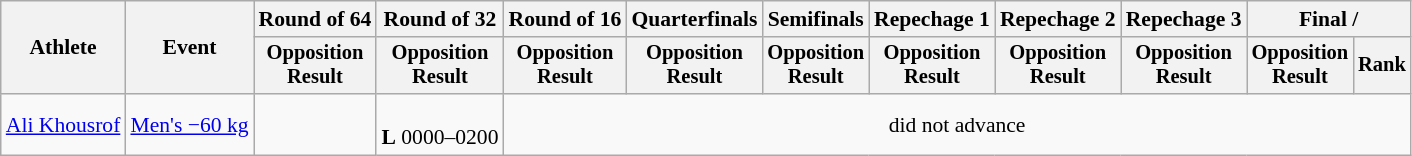<table class="wikitable" style="font-size:90%">
<tr>
<th rowspan="2">Athlete</th>
<th rowspan="2">Event</th>
<th>Round of 64</th>
<th>Round of 32</th>
<th>Round of 16</th>
<th>Quarterfinals</th>
<th>Semifinals</th>
<th>Repechage 1</th>
<th>Repechage 2</th>
<th>Repechage 3</th>
<th colspan=2>Final / </th>
</tr>
<tr style="font-size:95%">
<th>Opposition<br>Result</th>
<th>Opposition<br>Result</th>
<th>Opposition<br>Result</th>
<th>Opposition<br>Result</th>
<th>Opposition<br>Result</th>
<th>Opposition<br>Result</th>
<th>Opposition<br>Result</th>
<th>Opposition<br>Result</th>
<th>Opposition<br>Result</th>
<th>Rank</th>
</tr>
<tr align=center>
<td align=left><a href='#'>Ali Khousrof</a></td>
<td align=left><a href='#'>Men's −60 kg</a></td>
<td></td>
<td><br><strong>L</strong> 0000–0200</td>
<td colspan=8>did not advance</td>
</tr>
</table>
